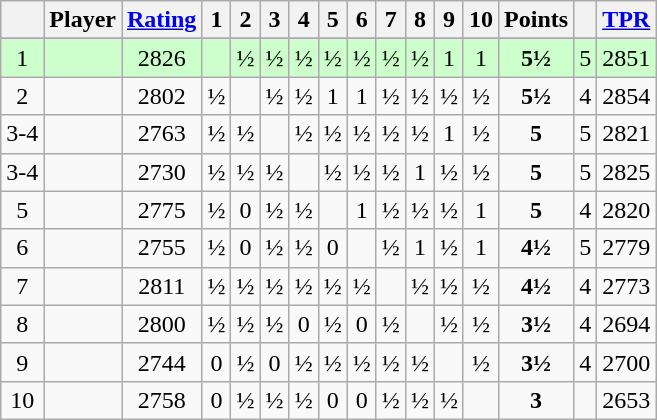<table class="wikitable" style="text-align: center;">
<tr>
<th></th>
<th>Player</th>
<th><a href='#'>Rating</a></th>
<th>1</th>
<th>2</th>
<th>3</th>
<th>4</th>
<th>5</th>
<th>6</th>
<th>7</th>
<th>8</th>
<th>9</th>
<th>10</th>
<th>Points</th>
<th></th>
<th><a href='#'>TPR</a></th>
</tr>
<tr>
</tr>
<tr style="background:#ccffcc;">
<td>1</td>
<td align=left></td>
<td>2826</td>
<td></td>
<td>½</td>
<td>½</td>
<td>½</td>
<td>½</td>
<td>½</td>
<td>½</td>
<td>½</td>
<td>1</td>
<td>1</td>
<td><strong>5½</strong></td>
<td>5</td>
<td>2851</td>
</tr>
<tr>
<td>2</td>
<td align=left></td>
<td>2802</td>
<td>½</td>
<td></td>
<td>½</td>
<td>½</td>
<td>1</td>
<td>1</td>
<td>½</td>
<td>½</td>
<td>½</td>
<td>½</td>
<td><strong>5½</strong></td>
<td>4</td>
<td>2854</td>
</tr>
<tr>
<td>3-4</td>
<td align=left></td>
<td>2763</td>
<td>½</td>
<td>½</td>
<td></td>
<td>½</td>
<td>½</td>
<td>½</td>
<td>½</td>
<td>½</td>
<td>1</td>
<td>½</td>
<td><strong>5</strong></td>
<td>5</td>
<td>2821</td>
</tr>
<tr>
<td>3-4</td>
<td align=left></td>
<td>2730</td>
<td>½</td>
<td>½</td>
<td>½</td>
<td></td>
<td>½</td>
<td>½</td>
<td>½</td>
<td>1</td>
<td>½</td>
<td>½</td>
<td><strong>5</strong></td>
<td>5</td>
<td>2825</td>
</tr>
<tr>
<td>5</td>
<td align=left></td>
<td>2775</td>
<td>½</td>
<td>0</td>
<td>½</td>
<td>½</td>
<td></td>
<td>1</td>
<td>½</td>
<td>½</td>
<td>½</td>
<td>1</td>
<td><strong>5</strong></td>
<td>4</td>
<td>2820</td>
</tr>
<tr>
<td>6</td>
<td align=left></td>
<td>2755</td>
<td>½</td>
<td>0</td>
<td>½</td>
<td>½</td>
<td>0</td>
<td></td>
<td>½</td>
<td>1</td>
<td>½</td>
<td>1</td>
<td><strong>4½</strong></td>
<td>5</td>
<td>2779</td>
</tr>
<tr>
<td>7</td>
<td align=left></td>
<td>2811</td>
<td>½</td>
<td>½</td>
<td>½</td>
<td>½</td>
<td>½</td>
<td>½</td>
<td></td>
<td>½</td>
<td>½</td>
<td>½</td>
<td><strong>4½</strong></td>
<td>4</td>
<td>2773</td>
</tr>
<tr>
<td>8</td>
<td align=left></td>
<td>2800</td>
<td>½</td>
<td>½</td>
<td>½</td>
<td>0</td>
<td>½</td>
<td>0</td>
<td>½</td>
<td></td>
<td>½</td>
<td>½</td>
<td><strong>3½</strong></td>
<td>4</td>
<td>2694</td>
</tr>
<tr>
<td>9</td>
<td align=left></td>
<td>2744</td>
<td>0</td>
<td>½</td>
<td>0</td>
<td>½</td>
<td>½</td>
<td>½</td>
<td>½</td>
<td>½</td>
<td></td>
<td>½</td>
<td><strong>3½</strong></td>
<td>4</td>
<td>2700</td>
</tr>
<tr>
<td>10</td>
<td align=left></td>
<td>2758</td>
<td>0</td>
<td>½</td>
<td>½</td>
<td>½</td>
<td>0</td>
<td>0</td>
<td>½</td>
<td>½</td>
<td>½</td>
<td></td>
<td><strong>3</strong></td>
<td></td>
<td>2653</td>
</tr>
</table>
